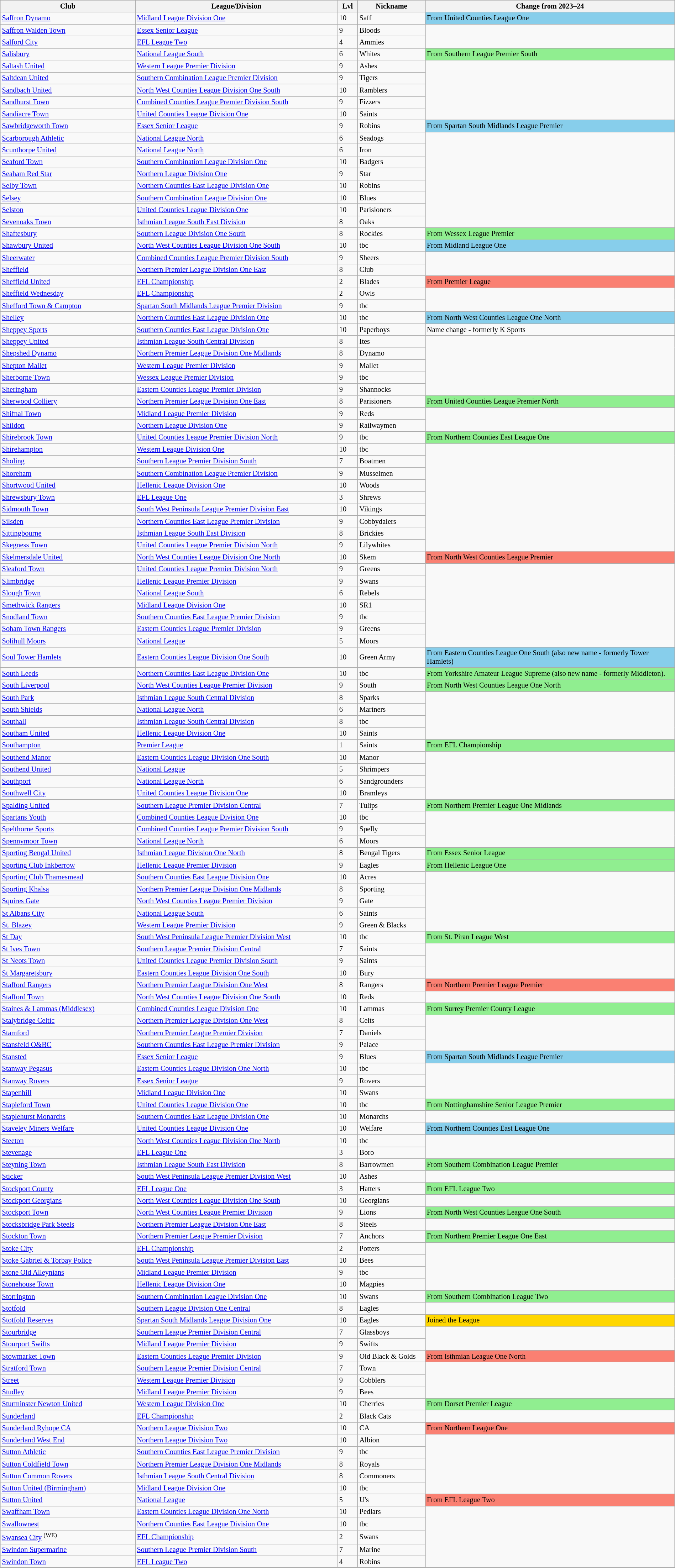<table class="wikitable sortable" width=100% style="font-size:85%">
<tr>
<th width=20%>Club</th>
<th width=30%>League/Division</th>
<th width=3%>Lvl</th>
<th width=10%>Nickname</th>
<th width=37%>Change from 2023–24</th>
</tr>
<tr>
<td><a href='#'>Saffron Dynamo</a></td>
<td><a href='#'>Midland League Division One</a></td>
<td>10</td>
<td>Saff</td>
<td style="background:skyblue">From United Counties League One</td>
</tr>
<tr>
<td><a href='#'>Saffron Walden Town</a></td>
<td><a href='#'>Essex Senior League</a></td>
<td>9</td>
<td>Bloods</td>
</tr>
<tr>
<td><a href='#'>Salford City</a></td>
<td><a href='#'>EFL League Two</a></td>
<td>4</td>
<td>Ammies</td>
</tr>
<tr>
<td><a href='#'>Salisbury</a></td>
<td><a href='#'>National League South</a></td>
<td>6</td>
<td>Whites</td>
<td style="background:lightgreen">From Southern League Premier South</td>
</tr>
<tr>
<td><a href='#'>Saltash United</a></td>
<td><a href='#'>Western League Premier Division</a></td>
<td>9</td>
<td>Ashes</td>
</tr>
<tr>
<td><a href='#'>Saltdean United</a></td>
<td><a href='#'>Southern Combination League Premier Division</a></td>
<td>9</td>
<td>Tigers</td>
</tr>
<tr>
<td><a href='#'>Sandbach United</a></td>
<td><a href='#'>North West Counties League Division One South</a></td>
<td>10</td>
<td>Ramblers</td>
</tr>
<tr>
<td><a href='#'>Sandhurst Town</a></td>
<td><a href='#'>Combined Counties League Premier Division South</a></td>
<td>9</td>
<td>Fizzers</td>
</tr>
<tr>
<td><a href='#'>Sandiacre Town</a></td>
<td><a href='#'>United Counties League Division One</a></td>
<td>10</td>
<td>Saints</td>
</tr>
<tr>
<td><a href='#'>Sawbridgeworth Town</a></td>
<td><a href='#'>Essex Senior League</a></td>
<td>9</td>
<td>Robins</td>
<td style="background:skyblue">From Spartan South Midlands League Premier</td>
</tr>
<tr>
<td><a href='#'>Scarborough Athletic</a></td>
<td><a href='#'>National League North</a></td>
<td>6</td>
<td>Seadogs</td>
</tr>
<tr>
<td><a href='#'>Scunthorpe United</a></td>
<td><a href='#'>National League North</a></td>
<td>6</td>
<td>Iron</td>
</tr>
<tr>
<td><a href='#'>Seaford Town</a></td>
<td><a href='#'>Southern Combination League Division One</a></td>
<td>10</td>
<td>Badgers</td>
</tr>
<tr>
<td><a href='#'>Seaham Red Star</a></td>
<td><a href='#'>Northern League Division One</a></td>
<td>9</td>
<td>Star</td>
</tr>
<tr>
<td><a href='#'>Selby Town</a></td>
<td><a href='#'>Northern Counties East League Division One</a></td>
<td>10</td>
<td>Robins</td>
</tr>
<tr>
<td><a href='#'>Selsey</a></td>
<td><a href='#'>Southern Combination League Division One</a></td>
<td>10</td>
<td>Blues</td>
</tr>
<tr>
<td><a href='#'>Selston</a></td>
<td><a href='#'>United Counties League Division One</a></td>
<td>10</td>
<td>Parisioners</td>
</tr>
<tr>
<td><a href='#'>Sevenoaks Town</a></td>
<td><a href='#'>Isthmian League South East Division</a></td>
<td>8</td>
<td>Oaks</td>
</tr>
<tr>
<td><a href='#'>Shaftesbury</a></td>
<td><a href='#'>Southern League Division One South</a></td>
<td>8</td>
<td>Rockies</td>
<td style="background:lightgreen">From Wessex League Premier</td>
</tr>
<tr>
<td><a href='#'>Shawbury United</a></td>
<td><a href='#'>North West Counties League Division One South</a></td>
<td>10</td>
<td>tbc</td>
<td style="background:skyblue">From Midland League One</td>
</tr>
<tr>
<td><a href='#'>Sheerwater</a></td>
<td><a href='#'>Combined Counties League Premier Division South</a></td>
<td>9</td>
<td>Sheers</td>
</tr>
<tr>
<td><a href='#'>Sheffield</a></td>
<td><a href='#'>Northern Premier League Division One East</a></td>
<td>8</td>
<td>Club</td>
</tr>
<tr>
<td><a href='#'>Sheffield United</a></td>
<td><a href='#'>EFL Championship</a></td>
<td>2</td>
<td>Blades</td>
<td style="background:salmon">From Premier League</td>
</tr>
<tr>
<td><a href='#'>Sheffield Wednesday</a></td>
<td><a href='#'>EFL Championship</a></td>
<td>2</td>
<td>Owls</td>
</tr>
<tr>
<td><a href='#'>Shefford Town & Campton</a></td>
<td><a href='#'>Spartan South Midlands League Premier Division</a></td>
<td>9</td>
<td>tbc</td>
</tr>
<tr>
<td><a href='#'>Shelley</a></td>
<td><a href='#'>Northern Counties East League Division One</a></td>
<td>10</td>
<td>tbc</td>
<td style="background:skyblue">From North West Counties League One North</td>
</tr>
<tr>
<td><a href='#'>Sheppey Sports</a></td>
<td><a href='#'>Southern Counties East League Division One</a></td>
<td>10</td>
<td>Paperboys</td>
<td>Name change - formerly K Sports</td>
</tr>
<tr>
<td><a href='#'>Sheppey United</a></td>
<td><a href='#'>Isthmian League South Central Division</a></td>
<td>8</td>
<td>Ites</td>
</tr>
<tr>
<td><a href='#'>Shepshed Dynamo</a></td>
<td><a href='#'>Northern Premier League Division One Midlands</a></td>
<td>8</td>
<td>Dynamo</td>
</tr>
<tr>
<td><a href='#'>Shepton Mallet</a></td>
<td><a href='#'>Western League Premier Division</a></td>
<td>9</td>
<td>Mallet</td>
</tr>
<tr>
<td><a href='#'>Sherborne Town</a></td>
<td><a href='#'>Wessex League Premier Division</a></td>
<td>9</td>
<td>tbc</td>
</tr>
<tr>
<td><a href='#'>Sheringham</a></td>
<td><a href='#'>Eastern Counties League Premier Division</a></td>
<td>9</td>
<td>Shannocks</td>
</tr>
<tr>
<td><a href='#'>Sherwood Colliery</a></td>
<td><a href='#'>Northern Premier League Division One East</a></td>
<td>8</td>
<td>Parisioners</td>
<td style="background:lightgreen">From United Counties League Premier North</td>
</tr>
<tr>
<td><a href='#'>Shifnal Town</a></td>
<td><a href='#'>Midland League Premier Division</a></td>
<td>9</td>
<td>Reds</td>
</tr>
<tr>
<td><a href='#'>Shildon</a></td>
<td><a href='#'>Northern League Division One</a></td>
<td>9</td>
<td>Railwaymen</td>
</tr>
<tr>
<td><a href='#'>Shirebrook Town</a></td>
<td><a href='#'>United Counties League Premier Division North</a></td>
<td>9</td>
<td>tbc</td>
<td style="background:lightgreen">From Northern Counties East League One</td>
</tr>
<tr>
<td><a href='#'>Shirehampton</a></td>
<td><a href='#'>Western League Division One</a></td>
<td>10</td>
<td>tbc</td>
</tr>
<tr>
<td><a href='#'>Sholing</a></td>
<td><a href='#'>Southern League Premier Division South</a></td>
<td>7</td>
<td>Boatmen</td>
</tr>
<tr>
<td><a href='#'>Shoreham</a></td>
<td><a href='#'>Southern Combination League Premier Division</a></td>
<td>9</td>
<td>Musselmen</td>
</tr>
<tr>
<td><a href='#'>Shortwood United</a></td>
<td><a href='#'>Hellenic League Division One</a></td>
<td>10</td>
<td>Woods</td>
</tr>
<tr>
<td><a href='#'>Shrewsbury Town</a></td>
<td><a href='#'>EFL League One</a></td>
<td>3</td>
<td>Shrews</td>
</tr>
<tr>
<td><a href='#'>Sidmouth Town</a></td>
<td><a href='#'>South West Peninsula League Premier Division East</a></td>
<td>10</td>
<td>Vikings</td>
</tr>
<tr>
<td><a href='#'>Silsden</a></td>
<td><a href='#'>Northern Counties East League Premier Division</a></td>
<td>9</td>
<td>Cobbydalers</td>
</tr>
<tr>
<td><a href='#'>Sittingbourne</a></td>
<td><a href='#'>Isthmian League South East Division</a></td>
<td>8</td>
<td>Brickies</td>
</tr>
<tr>
<td><a href='#'>Skegness Town</a></td>
<td><a href='#'>United Counties League Premier Division North</a></td>
<td>9</td>
<td>Lilywhites</td>
</tr>
<tr>
<td><a href='#'>Skelmersdale United</a></td>
<td><a href='#'>North West Counties League Division One North</a></td>
<td>10</td>
<td>Skem</td>
<td style="background:salmon">From North West Counties League Premier</td>
</tr>
<tr>
<td><a href='#'>Sleaford Town</a></td>
<td><a href='#'>United Counties League Premier Division North</a></td>
<td>9</td>
<td>Greens</td>
</tr>
<tr>
<td><a href='#'>Slimbridge</a></td>
<td><a href='#'>Hellenic League Premier Division</a></td>
<td>9</td>
<td>Swans</td>
</tr>
<tr>
<td><a href='#'>Slough Town</a></td>
<td><a href='#'>National League South</a></td>
<td>6</td>
<td>Rebels</td>
</tr>
<tr>
<td><a href='#'>Smethwick Rangers</a></td>
<td><a href='#'>Midland League Division One</a></td>
<td>10</td>
<td>SR1</td>
</tr>
<tr>
<td><a href='#'>Snodland Town</a></td>
<td><a href='#'>Southern Counties East League Premier Division</a></td>
<td>9</td>
<td>tbc</td>
</tr>
<tr>
<td><a href='#'>Soham Town Rangers</a></td>
<td><a href='#'>Eastern Counties League Premier Division</a></td>
<td>9</td>
<td>Greens</td>
</tr>
<tr>
<td><a href='#'>Solihull Moors</a></td>
<td><a href='#'>National League</a></td>
<td>5</td>
<td>Moors</td>
</tr>
<tr>
<td><a href='#'>Soul Tower Hamlets</a></td>
<td><a href='#'>Eastern Counties League Division One South</a></td>
<td>10</td>
<td>Green Army</td>
<td style="background:skyblue">From Eastern Counties League One South (also new name - formerly Tower Hamlets)</td>
</tr>
<tr>
<td><a href='#'>South Leeds</a></td>
<td><a href='#'>Northern Counties East League Division One</a></td>
<td>10</td>
<td>tbc</td>
<td style="background:lightgreen">From Yorkshire Amateur League Supreme (also new name - formerly Middleton).</td>
</tr>
<tr>
<td><a href='#'>South Liverpool</a></td>
<td><a href='#'>North West Counties League Premier Division</a></td>
<td>9</td>
<td>South</td>
<td style="background:lightgreen">From North West Counties League One North</td>
</tr>
<tr>
<td><a href='#'>South Park</a></td>
<td><a href='#'>Isthmian League South Central Division</a></td>
<td>8</td>
<td>Sparks</td>
</tr>
<tr>
<td><a href='#'>South Shields</a></td>
<td><a href='#'>National League North</a></td>
<td>6</td>
<td>Mariners</td>
</tr>
<tr>
<td><a href='#'>Southall</a></td>
<td><a href='#'>Isthmian League South Central Division</a></td>
<td>8</td>
<td>tbc</td>
</tr>
<tr>
<td><a href='#'>Southam United</a></td>
<td><a href='#'>Hellenic League Division One</a></td>
<td>10</td>
<td>Saints</td>
</tr>
<tr>
<td><a href='#'>Southampton</a></td>
<td><a href='#'>Premier League</a></td>
<td>1</td>
<td>Saints</td>
<td style="background:lightgreen">From EFL Championship</td>
</tr>
<tr>
<td><a href='#'>Southend Manor</a></td>
<td><a href='#'>Eastern Counties League Division One South</a></td>
<td>10</td>
<td>Manor</td>
</tr>
<tr>
<td><a href='#'>Southend United</a></td>
<td><a href='#'>National League</a></td>
<td>5</td>
<td>Shrimpers</td>
</tr>
<tr>
<td><a href='#'>Southport</a></td>
<td><a href='#'>National League North</a></td>
<td>6</td>
<td>Sandgrounders</td>
</tr>
<tr>
<td><a href='#'>Southwell City</a></td>
<td><a href='#'>United Counties League Division One</a></td>
<td>10</td>
<td>Bramleys</td>
</tr>
<tr>
<td><a href='#'>Spalding United</a></td>
<td><a href='#'>Southern League Premier Division Central</a></td>
<td>7</td>
<td>Tulips</td>
<td style="background:lightgreen">From Northern Premier League One Midlands</td>
</tr>
<tr>
<td><a href='#'>Spartans Youth</a></td>
<td><a href='#'>Combined Counties League Division One</a></td>
<td>10</td>
<td>tbc</td>
</tr>
<tr>
<td><a href='#'>Spelthorne Sports</a></td>
<td><a href='#'>Combined Counties League Premier Division South</a></td>
<td>9</td>
<td>Spelly</td>
</tr>
<tr>
<td><a href='#'>Spennymoor Town</a></td>
<td><a href='#'>National League North</a></td>
<td>6</td>
<td>Moors</td>
</tr>
<tr>
<td><a href='#'>Sporting Bengal United</a></td>
<td><a href='#'>Isthmian League Division One North</a></td>
<td>8</td>
<td>Bengal Tigers</td>
<td style="background:lightgreen">From Essex Senior League</td>
</tr>
<tr>
<td><a href='#'>Sporting Club Inkberrow</a></td>
<td><a href='#'>Hellenic League Premier Division</a></td>
<td>9</td>
<td>Eagles</td>
<td style="background:lightgreen">From Hellenic League One</td>
</tr>
<tr>
<td><a href='#'>Sporting Club Thamesmead</a></td>
<td><a href='#'>Southern Counties East League Division One</a></td>
<td>10</td>
<td>Acres</td>
</tr>
<tr>
<td><a href='#'>Sporting Khalsa</a></td>
<td><a href='#'>Northern Premier League Division One Midlands</a></td>
<td>8</td>
<td>Sporting</td>
</tr>
<tr>
<td><a href='#'>Squires Gate</a></td>
<td><a href='#'>North West Counties League Premier Division</a></td>
<td>9</td>
<td>Gate</td>
</tr>
<tr>
<td><a href='#'>St Albans City</a></td>
<td><a href='#'>National League South</a></td>
<td>6</td>
<td>Saints</td>
</tr>
<tr>
<td><a href='#'>St. Blazey</a></td>
<td><a href='#'>Western League Premier Division</a></td>
<td>9</td>
<td>Green & Blacks</td>
</tr>
<tr>
<td><a href='#'>St Day</a></td>
<td><a href='#'>South West Peninsula League Premier Division West</a></td>
<td>10</td>
<td>tbc</td>
<td style="background:lightgreen">From St. Piran League West</td>
</tr>
<tr>
<td><a href='#'>St Ives Town</a></td>
<td><a href='#'>Southern League Premier Division Central</a></td>
<td>7</td>
<td>Saints</td>
</tr>
<tr>
<td><a href='#'>St Neots Town</a></td>
<td><a href='#'>United Counties League Premier Division South</a></td>
<td>9</td>
<td>Saints</td>
</tr>
<tr>
<td><a href='#'>St Margaretsbury</a></td>
<td><a href='#'>Eastern Counties League Division One South</a></td>
<td>10</td>
<td>Bury</td>
</tr>
<tr>
<td><a href='#'>Stafford Rangers</a></td>
<td><a href='#'>Northern Premier League Division One West</a></td>
<td>8</td>
<td>Rangers</td>
<td style="background:salmon">From Northern Premier League Premier</td>
</tr>
<tr>
<td><a href='#'>Stafford Town</a></td>
<td><a href='#'>North West Counties League Division One South</a></td>
<td>10</td>
<td>Reds</td>
</tr>
<tr>
<td><a href='#'>Staines & Lammas (Middlesex)</a></td>
<td><a href='#'>Combined Counties League Division One</a></td>
<td>10</td>
<td>Lammas</td>
<td style="background:lightgreen">From Surrey Premier County League</td>
</tr>
<tr>
<td><a href='#'>Stalybridge Celtic</a></td>
<td><a href='#'>Northern Premier League Division One West</a></td>
<td>8</td>
<td>Celts</td>
</tr>
<tr>
<td><a href='#'>Stamford</a></td>
<td><a href='#'>Northern Premier League Premier Division</a></td>
<td>7</td>
<td>Daniels</td>
</tr>
<tr>
<td><a href='#'>Stansfeld O&BC</a></td>
<td><a href='#'>Southern Counties East League Premier Division</a></td>
<td>9</td>
<td>Palace</td>
</tr>
<tr>
<td><a href='#'>Stansted</a></td>
<td><a href='#'>Essex Senior League</a></td>
<td>9</td>
<td>Blues</td>
<td style="background:skyblue">From Spartan South Midlands League Premier</td>
</tr>
<tr>
<td><a href='#'>Stanway Pegasus</a></td>
<td><a href='#'>Eastern Counties League Division One North</a></td>
<td>10</td>
<td>tbc</td>
</tr>
<tr>
<td><a href='#'>Stanway Rovers</a></td>
<td><a href='#'>Essex Senior League</a></td>
<td>9</td>
<td>Rovers</td>
</tr>
<tr>
<td><a href='#'>Stapenhill</a></td>
<td><a href='#'>Midland League Division One</a></td>
<td>10</td>
<td>Swans</td>
</tr>
<tr>
<td><a href='#'>Stapleford Town</a></td>
<td><a href='#'>United Counties League Division One</a></td>
<td>10</td>
<td>tbc</td>
<td style="background:lightgreen">From Nottinghamshire Senior League Premier</td>
</tr>
<tr>
<td><a href='#'>Staplehurst Monarchs</a></td>
<td><a href='#'>Southern Counties East League Division One</a></td>
<td>10</td>
<td>Monarchs</td>
</tr>
<tr>
<td><a href='#'>Staveley Miners Welfare</a></td>
<td><a href='#'>United Counties League Division One</a></td>
<td>10</td>
<td>Welfare</td>
<td style="background:skyblue">From Northern Counties East League One</td>
</tr>
<tr>
<td><a href='#'>Steeton</a></td>
<td><a href='#'>North West Counties League Division One North</a></td>
<td>10</td>
<td>tbc</td>
</tr>
<tr>
<td><a href='#'>Stevenage</a></td>
<td><a href='#'>EFL League One</a></td>
<td>3</td>
<td>Boro</td>
</tr>
<tr>
<td><a href='#'>Steyning Town</a></td>
<td><a href='#'>Isthmian League South East Division</a></td>
<td>8</td>
<td>Barrowmen</td>
<td style="background:lightgreen">From Southern Combination League Premier</td>
</tr>
<tr>
<td><a href='#'>Sticker</a></td>
<td><a href='#'>South West Peninsula League Premier Division West</a></td>
<td>10</td>
<td>Ashes</td>
</tr>
<tr>
<td><a href='#'>Stockport County</a></td>
<td><a href='#'>EFL League One</a></td>
<td>3</td>
<td>Hatters</td>
<td style="background:lightgreen">From EFL League Two</td>
</tr>
<tr>
<td><a href='#'>Stockport Georgians</a></td>
<td><a href='#'>North West Counties League Division One South</a></td>
<td>10</td>
<td>Georgians</td>
</tr>
<tr>
<td><a href='#'>Stockport Town</a></td>
<td><a href='#'>North West Counties League Premier Division</a></td>
<td>9</td>
<td>Lions</td>
<td style="background:lightgreen">From North West Counties League One South</td>
</tr>
<tr>
<td><a href='#'>Stocksbridge Park Steels</a></td>
<td><a href='#'>Northern Premier League Division One East</a></td>
<td>8</td>
<td>Steels</td>
</tr>
<tr>
<td><a href='#'>Stockton Town</a></td>
<td><a href='#'>Northern Premier League Premier Division</a></td>
<td>7</td>
<td>Anchors</td>
<td style="background:lightgreen">From Northern Premier League One East</td>
</tr>
<tr>
<td><a href='#'>Stoke City</a></td>
<td><a href='#'>EFL Championship</a></td>
<td>2</td>
<td>Potters</td>
</tr>
<tr>
<td><a href='#'>Stoke Gabriel & Torbay Police</a></td>
<td><a href='#'>South West Peninsula League Premier Division East</a></td>
<td>10</td>
<td>Bees</td>
</tr>
<tr>
<td><a href='#'>Stone Old Alleynians</a></td>
<td><a href='#'>Midland League Premier Division</a></td>
<td>9</td>
<td>tbc</td>
</tr>
<tr>
<td><a href='#'>Stonehouse Town</a></td>
<td><a href='#'>Hellenic League Division One</a></td>
<td>10</td>
<td>Magpies</td>
</tr>
<tr>
<td><a href='#'>Storrington</a></td>
<td><a href='#'>Southern Combination League Division One</a></td>
<td>10</td>
<td>Swans</td>
<td style="background:lightgreen">From Southern Combination League Two</td>
</tr>
<tr>
<td><a href='#'>Stotfold</a></td>
<td><a href='#'>Southern League Division One Central</a></td>
<td>8</td>
<td>Eagles</td>
</tr>
<tr>
<td><a href='#'>Stotfold Reserves</a></td>
<td><a href='#'>Spartan South Midlands League Division One</a></td>
<td>10</td>
<td>Eagles</td>
<td style="background:gold">Joined the League</td>
</tr>
<tr>
<td><a href='#'>Stourbridge</a></td>
<td><a href='#'>Southern League Premier Division Central</a></td>
<td>7</td>
<td>Glassboys</td>
</tr>
<tr>
<td><a href='#'>Stourport Swifts</a></td>
<td><a href='#'>Midland League Premier Division</a></td>
<td>9</td>
<td>Swifts</td>
</tr>
<tr>
<td><a href='#'>Stowmarket Town</a></td>
<td><a href='#'>Eastern Counties League Premier Division</a></td>
<td>9</td>
<td>Old Black & Golds</td>
<td style="background:salmon">From Isthmian League One North</td>
</tr>
<tr>
<td><a href='#'>Stratford Town</a></td>
<td><a href='#'>Southern League Premier Division Central</a></td>
<td>7</td>
<td>Town</td>
</tr>
<tr>
<td><a href='#'>Street</a></td>
<td><a href='#'>Western League Premier Division</a></td>
<td>9</td>
<td>Cobblers</td>
</tr>
<tr>
<td><a href='#'>Studley</a></td>
<td><a href='#'>Midland League Premier Division</a></td>
<td>9</td>
<td>Bees</td>
</tr>
<tr>
<td><a href='#'>Sturminster Newton United</a></td>
<td><a href='#'>Western League Division One</a></td>
<td>10</td>
<td>Cherries</td>
<td style="background:lightgreen">From Dorset Premier League</td>
</tr>
<tr>
<td><a href='#'>Sunderland</a></td>
<td><a href='#'>EFL Championship</a></td>
<td>2</td>
<td>Black Cats</td>
</tr>
<tr>
<td><a href='#'>Sunderland Ryhope CA</a></td>
<td><a href='#'>Northern League Division Two</a></td>
<td>10</td>
<td>CA</td>
<td style="background:salmon">From Northern League One</td>
</tr>
<tr>
<td><a href='#'>Sunderland West End</a></td>
<td><a href='#'>Northern League Division Two</a></td>
<td>10</td>
<td>Albion</td>
</tr>
<tr>
<td><a href='#'>Sutton Athletic</a></td>
<td><a href='#'>Southern Counties East League Premier Division</a></td>
<td>9</td>
<td>tbc</td>
</tr>
<tr>
<td><a href='#'>Sutton Coldfield Town</a></td>
<td><a href='#'>Northern Premier League Division One Midlands</a></td>
<td>8</td>
<td>Royals</td>
</tr>
<tr>
<td><a href='#'>Sutton Common Rovers</a></td>
<td><a href='#'>Isthmian League South Central Division</a></td>
<td>8</td>
<td>Commoners</td>
</tr>
<tr>
<td><a href='#'>Sutton United (Birmingham)</a></td>
<td><a href='#'>Midland League Division One</a></td>
<td>10</td>
<td>tbc</td>
</tr>
<tr>
<td><a href='#'>Sutton United</a></td>
<td><a href='#'>National League</a></td>
<td>5</td>
<td>U's</td>
<td style="background:salmon">From EFL League Two</td>
</tr>
<tr>
<td><a href='#'>Swaffham Town</a></td>
<td><a href='#'>Eastern Counties League Division One North</a></td>
<td>10</td>
<td>Pedlars</td>
</tr>
<tr>
<td><a href='#'>Swallownest</a></td>
<td><a href='#'>Northern Counties East League Division One</a></td>
<td>10</td>
<td>tbc</td>
</tr>
<tr>
<td><a href='#'>Swansea City</a> <sup>(WE)</sup></td>
<td><a href='#'>EFL Championship</a></td>
<td>2</td>
<td>Swans</td>
</tr>
<tr>
<td><a href='#'>Swindon Supermarine</a></td>
<td><a href='#'>Southern League Premier Division South</a></td>
<td>7</td>
<td>Marine</td>
</tr>
<tr>
<td><a href='#'>Swindon Town</a></td>
<td><a href='#'>EFL League Two</a></td>
<td>4</td>
<td>Robins</td>
</tr>
<tr>
</tr>
</table>
